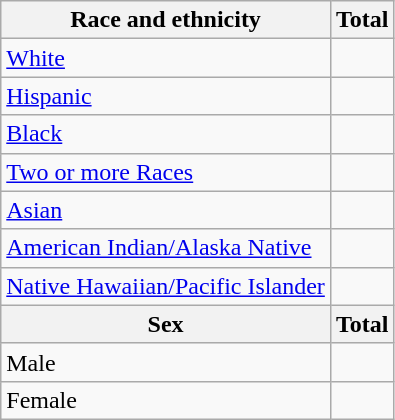<table class="wikitable floatright sortable collapsible"; text-align:right; font-size:80%;">
<tr>
<th>Race and ethnicity</th>
<th colspan="2" data-sort-type=number>Total</th>
</tr>
<tr>
<td><a href='#'>White</a></td>
<td align=right></td>
</tr>
<tr>
<td><a href='#'>Hispanic</a></td>
<td align=right></td>
</tr>
<tr>
<td><a href='#'>Black</a></td>
<td align=right></td>
</tr>
<tr>
<td><a href='#'>Two or more Races</a></td>
<td align=right></td>
</tr>
<tr>
<td><a href='#'>Asian</a></td>
<td align=right></td>
</tr>
<tr>
<td><a href='#'>American Indian/Alaska Native</a></td>
<td align=right></td>
</tr>
<tr>
<td><a href='#'>Native Hawaiian/Pacific Islander</a></td>
<td align=right></td>
</tr>
<tr>
<th>Sex</th>
<th colspan="2" data-sort-type=number>Total</th>
</tr>
<tr>
<td>Male</td>
<td align=right></td>
</tr>
<tr>
<td>Female</td>
<td align=right></td>
</tr>
</table>
